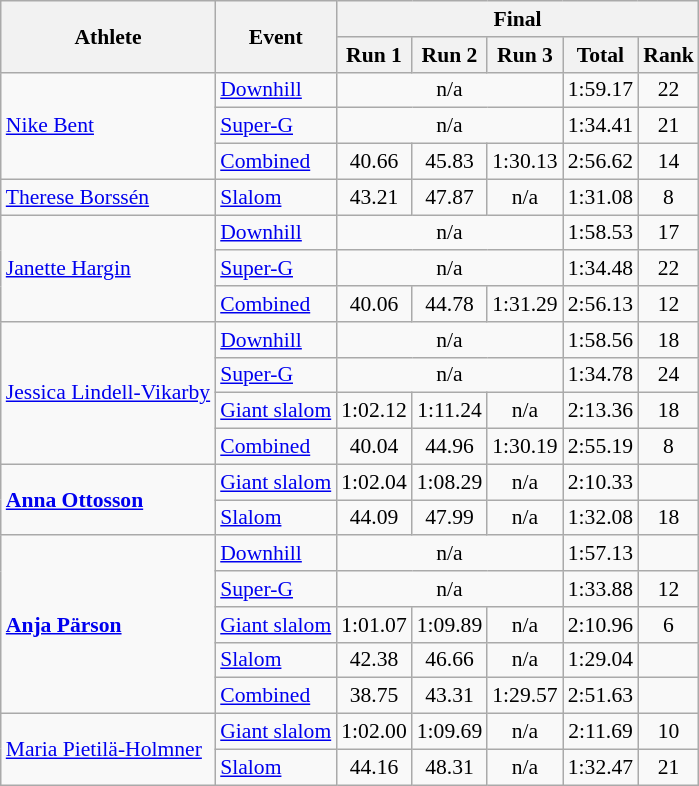<table class="wikitable" style="font-size:90%">
<tr>
<th rowspan="2">Athlete</th>
<th rowspan="2">Event</th>
<th colspan="5">Final</th>
</tr>
<tr>
<th>Run 1</th>
<th>Run 2</th>
<th>Run 3</th>
<th>Total</th>
<th>Rank</th>
</tr>
<tr>
<td rowspan=3><a href='#'>Nike Bent</a></td>
<td><a href='#'>Downhill</a></td>
<td colspan=3 align="center">n/a</td>
<td align="center">1:59.17</td>
<td align="center">22</td>
</tr>
<tr>
<td><a href='#'>Super-G</a></td>
<td colspan=3 align="center">n/a</td>
<td align="center">1:34.41</td>
<td align="center">21</td>
</tr>
<tr>
<td><a href='#'>Combined</a></td>
<td align="center">40.66</td>
<td align="center">45.83</td>
<td align="center">1:30.13</td>
<td align="center">2:56.62</td>
<td align="center">14</td>
</tr>
<tr>
<td><a href='#'>Therese Borssén</a></td>
<td><a href='#'>Slalom</a></td>
<td align="center">43.21</td>
<td align="center">47.87</td>
<td align="center">n/a</td>
<td align="center">1:31.08</td>
<td align="center">8</td>
</tr>
<tr>
<td rowspan=3><a href='#'>Janette Hargin</a></td>
<td><a href='#'>Downhill</a></td>
<td colspan=3 align="center">n/a</td>
<td align="center">1:58.53</td>
<td align="center">17</td>
</tr>
<tr>
<td><a href='#'>Super-G</a></td>
<td colspan=3 align="center">n/a</td>
<td align="center">1:34.48</td>
<td align="center">22</td>
</tr>
<tr>
<td><a href='#'>Combined</a></td>
<td align="center">40.06</td>
<td align="center">44.78</td>
<td align="center">1:31.29</td>
<td align="center">2:56.13</td>
<td align="center">12</td>
</tr>
<tr>
<td rowspan=4><a href='#'>Jessica Lindell-Vikarby</a></td>
<td><a href='#'>Downhill</a></td>
<td colspan=3 align="center">n/a</td>
<td align="center">1:58.56</td>
<td align="center">18</td>
</tr>
<tr>
<td><a href='#'>Super-G</a></td>
<td colspan=3 align="center">n/a</td>
<td align="center">1:34.78</td>
<td align="center">24</td>
</tr>
<tr>
<td><a href='#'>Giant slalom</a></td>
<td align="center">1:02.12</td>
<td align="center">1:11.24</td>
<td align="center">n/a</td>
<td align="center">2:13.36</td>
<td align="center">18</td>
</tr>
<tr>
<td><a href='#'>Combined</a></td>
<td align="center">40.04</td>
<td align="center">44.96</td>
<td align="center">1:30.19</td>
<td align="center">2:55.19</td>
<td align="center">8</td>
</tr>
<tr>
<td rowspan=2><strong><a href='#'>Anna Ottosson</a></strong></td>
<td><a href='#'>Giant slalom</a></td>
<td align="center">1:02.04</td>
<td align="center">1:08.29</td>
<td align="center">n/a</td>
<td align="center">2:10.33</td>
<td align="center"></td>
</tr>
<tr>
<td><a href='#'>Slalom</a></td>
<td align="center">44.09</td>
<td align="center">47.99</td>
<td align="center">n/a</td>
<td align="center">1:32.08</td>
<td align="center">18</td>
</tr>
<tr>
<td rowspan=5><strong><a href='#'>Anja Pärson</a></strong></td>
<td><a href='#'>Downhill</a></td>
<td colspan=3 align="center">n/a</td>
<td align="center">1:57.13</td>
<td align="center"></td>
</tr>
<tr>
<td><a href='#'>Super-G</a></td>
<td colspan=3 align="center">n/a</td>
<td align="center">1:33.88</td>
<td align="center">12</td>
</tr>
<tr>
<td><a href='#'>Giant slalom</a></td>
<td align="center">1:01.07</td>
<td align="center">1:09.89</td>
<td align="center">n/a</td>
<td align="center">2:10.96</td>
<td align="center">6</td>
</tr>
<tr>
<td><a href='#'>Slalom</a></td>
<td align="center">42.38</td>
<td align="center">46.66</td>
<td align="center">n/a</td>
<td align="center">1:29.04</td>
<td align="center"></td>
</tr>
<tr>
<td><a href='#'>Combined</a></td>
<td align="center">38.75</td>
<td align="center">43.31</td>
<td align="center">1:29.57</td>
<td align="center">2:51.63</td>
<td align="center"></td>
</tr>
<tr>
<td rowspan=2><a href='#'>Maria Pietilä-Holmner</a></td>
<td><a href='#'>Giant slalom</a></td>
<td align="center">1:02.00</td>
<td align="center">1:09.69</td>
<td align="center">n/a</td>
<td align="center">2:11.69</td>
<td align="center">10</td>
</tr>
<tr>
<td><a href='#'>Slalom</a></td>
<td align="center">44.16</td>
<td align="center">48.31</td>
<td align="center">n/a</td>
<td align="center">1:32.47</td>
<td align="center">21</td>
</tr>
</table>
